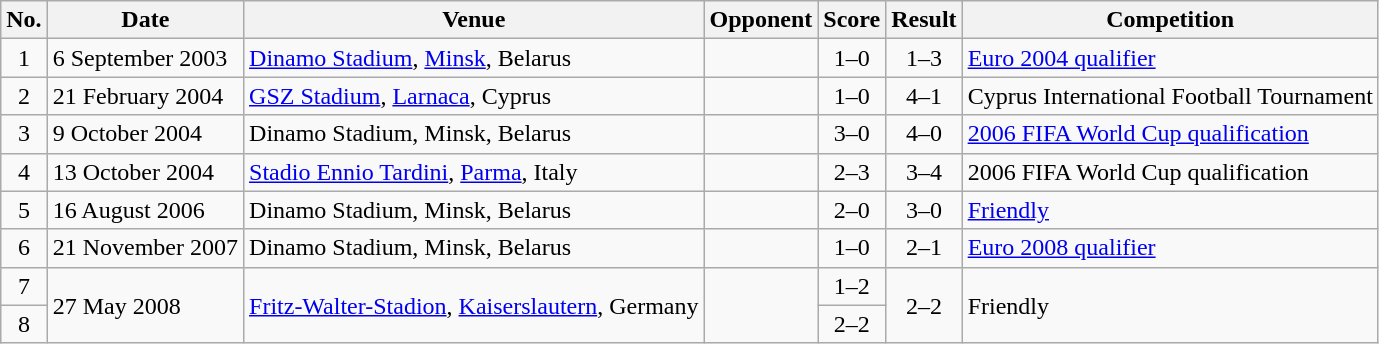<table class="wikitable sortable">
<tr>
<th scope="col">No.</th>
<th scope="col">Date</th>
<th scope="col">Venue</th>
<th scope="col">Opponent</th>
<th scope="col">Score</th>
<th scope="col">Result</th>
<th scope="col">Competition</th>
</tr>
<tr>
<td style="text-align:center">1</td>
<td>6 September 2003</td>
<td><a href='#'>Dinamo Stadium</a>, <a href='#'>Minsk</a>, Belarus</td>
<td></td>
<td style="text-align:center">1–0</td>
<td style="text-align:center">1–3</td>
<td><a href='#'>Euro 2004 qualifier</a></td>
</tr>
<tr>
<td style="text-align:center">2</td>
<td>21 February 2004</td>
<td><a href='#'>GSZ Stadium</a>, <a href='#'>Larnaca</a>, Cyprus</td>
<td></td>
<td style="text-align:center">1–0</td>
<td style="text-align:center">4–1</td>
<td>Cyprus International Football Tournament</td>
</tr>
<tr>
<td style="text-align:center">3</td>
<td>9 October 2004</td>
<td>Dinamo Stadium, Minsk, Belarus</td>
<td></td>
<td style="text-align:center">3–0</td>
<td style="text-align:center">4–0</td>
<td><a href='#'>2006 FIFA World Cup qualification</a></td>
</tr>
<tr>
<td style="text-align:center">4</td>
<td>13 October 2004</td>
<td><a href='#'>Stadio Ennio Tardini</a>, <a href='#'>Parma</a>, Italy</td>
<td></td>
<td style="text-align:center">2–3</td>
<td style="text-align:center">3–4</td>
<td>2006 FIFA World Cup qualification</td>
</tr>
<tr>
<td style="text-align:center">5</td>
<td>16 August 2006</td>
<td>Dinamo Stadium, Minsk, Belarus</td>
<td></td>
<td style="text-align:center">2–0</td>
<td style="text-align:center">3–0</td>
<td><a href='#'>Friendly</a></td>
</tr>
<tr>
<td style="text-align:center">6</td>
<td>21 November 2007</td>
<td>Dinamo Stadium, Minsk, Belarus</td>
<td></td>
<td style="text-align:center">1–0</td>
<td style="text-align:center">2–1</td>
<td><a href='#'>Euro 2008 qualifier</a></td>
</tr>
<tr>
<td style="text-align:center">7</td>
<td rowspan="2">27 May 2008</td>
<td rowspan="2"><a href='#'>Fritz-Walter-Stadion</a>, <a href='#'>Kaiserslautern</a>, Germany</td>
<td rowspan="2"></td>
<td style="text-align:center">1–2</td>
<td rowspan="2" style="text-align:center">2–2</td>
<td rowspan="2">Friendly</td>
</tr>
<tr>
<td style="text-align:center">8</td>
<td style="text-align:center">2–2</td>
</tr>
</table>
